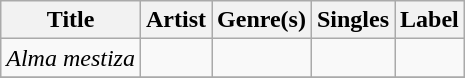<table class="wikitable sortable" style="text-align: left;">
<tr>
<th>Title</th>
<th>Artist</th>
<th>Genre(s)</th>
<th>Singles</th>
<th>Label</th>
</tr>
<tr>
<td><em>Alma mestiza</em></td>
<td></td>
<td></td>
<td></td>
<td></td>
</tr>
<tr>
</tr>
</table>
